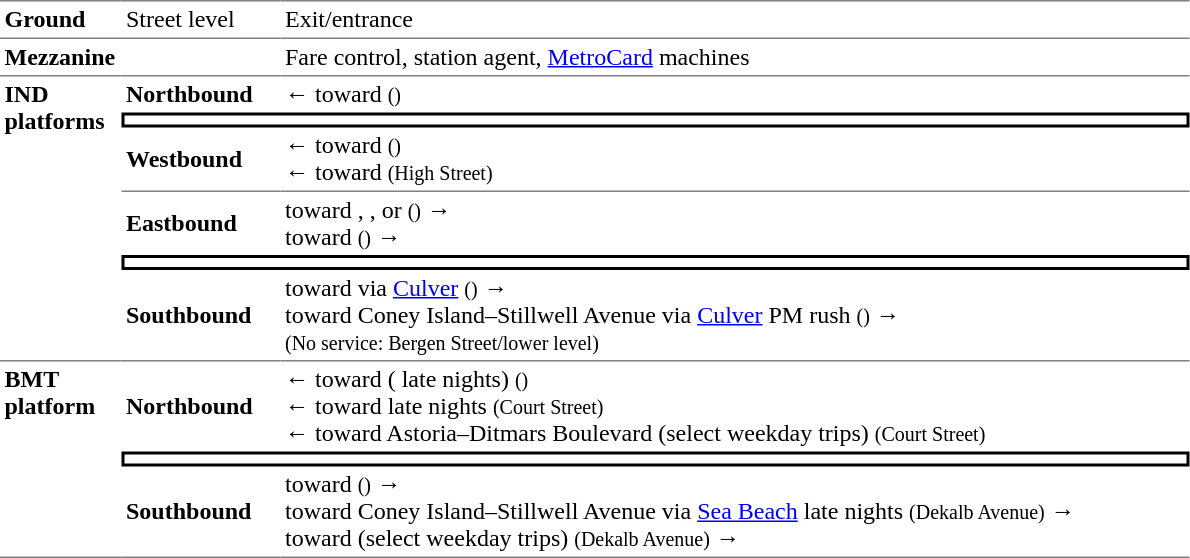<table border=0 cellspacing=0 cellpadding=3>
<tr>
<td style="border-top:solid 1px gray;" width=75><strong>Ground</strong></td>
<td style="border-top:solid 1px gray;" width=100>Street level</td>
<td style="border-top:solid 1px gray;" width=600>Exit/entrance</td>
</tr>
<tr>
<td style="border-top:solid 1px gray;vertical-align:top;" colspan=2><strong>Mezzanine</strong></td>
<td style="border-top:solid 1px gray;">Fare control, station agent, <a href='#'>MetroCard</a> machines<br></td>
</tr>
<tr>
<td style="border-top:solid 1px gray;border-bottom:solid 1px gray;vertical-align:top;" rowspan=6><strong>IND<br>platforms</strong></td>
<td style="border-top:solid 1px gray;"><span><strong>Northbound</strong></span></td>
<td style="border-top:solid 1px gray;">←   toward  <small>()</small></td>
</tr>
<tr>
<td style="border-top:solid 2px black;border-right:solid 2px black;border-left:solid 2px black;border-bottom:solid 2px black;text-align:center;" colspan=2></td>
</tr>
<tr>
<td style="border-bottom:solid 1px gray;"><span><strong>Westbound</strong></span></td>
<td style="border-bottom:solid 1px gray;">←  toward  <small>()</small><br>←  toward  <small>(High Street)</small></td>
</tr>
<tr>
<td><span><strong>Eastbound</strong></span></td>
<td>  toward , , or  <small>()</small> →<br>  toward  <small>()</small> →</td>
</tr>
<tr>
<td style="border-top:solid 2px black;border-right:solid 2px black;border-left:solid 2px black;border-bottom:solid 2px black;text-align:center;" colspan=2></td>
</tr>
<tr>
<td style="border-bottom:solid 1px gray;"><span><strong>Southbound</strong></span></td>
<td style="border-bottom:solid 1px gray;">  toward  via <a href='#'>Culver</a> <small>()</small> →<br>  toward Coney Island–Stillwell Avenue via <a href='#'>Culver</a> PM rush <small>()</small> →<br> <small>(No service: Bergen Street/lower level)</small></td>
</tr>
<tr>
<td style="border-bottom:solid 1px gray;vertical-align:top;" rowspan=3><strong>BMT<br>platform</strong></td>
<td><span><strong>Northbound</strong></span></td>
<td>←  toward  ( late nights) <small>()</small><br>←  toward  late nights <small>(Court Street)</small><br>←  toward Astoria–Ditmars Boulevard (select weekday trips) <small>(Court Street)</small></td>
</tr>
<tr>
<td style="border-top:solid 2px black;border-right:solid 2px black;border-left:solid 2px black;border-bottom:solid 2px black;text-align:center;" colspan=2></td>
</tr>
<tr>
<td style="border-bottom:solid 1px gray;"><span><strong>Southbound</strong></span></td>
<td style="border-bottom:solid 1px gray;">  toward  <small>()</small> →<br>  toward Coney Island–Stillwell Avenue via <a href='#'>Sea Beach</a> late nights <small>(Dekalb Avenue)</small> →<br>  toward  (select weekday trips) <small>(Dekalb Avenue)</small> →</td>
</tr>
</table>
